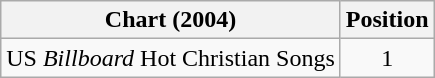<table class="wikitable">
<tr>
<th>Chart (2004)</th>
<th>Position</th>
</tr>
<tr>
<td align="left">US <em>Billboard</em> Hot Christian Songs</td>
<td align="center">1</td>
</tr>
</table>
